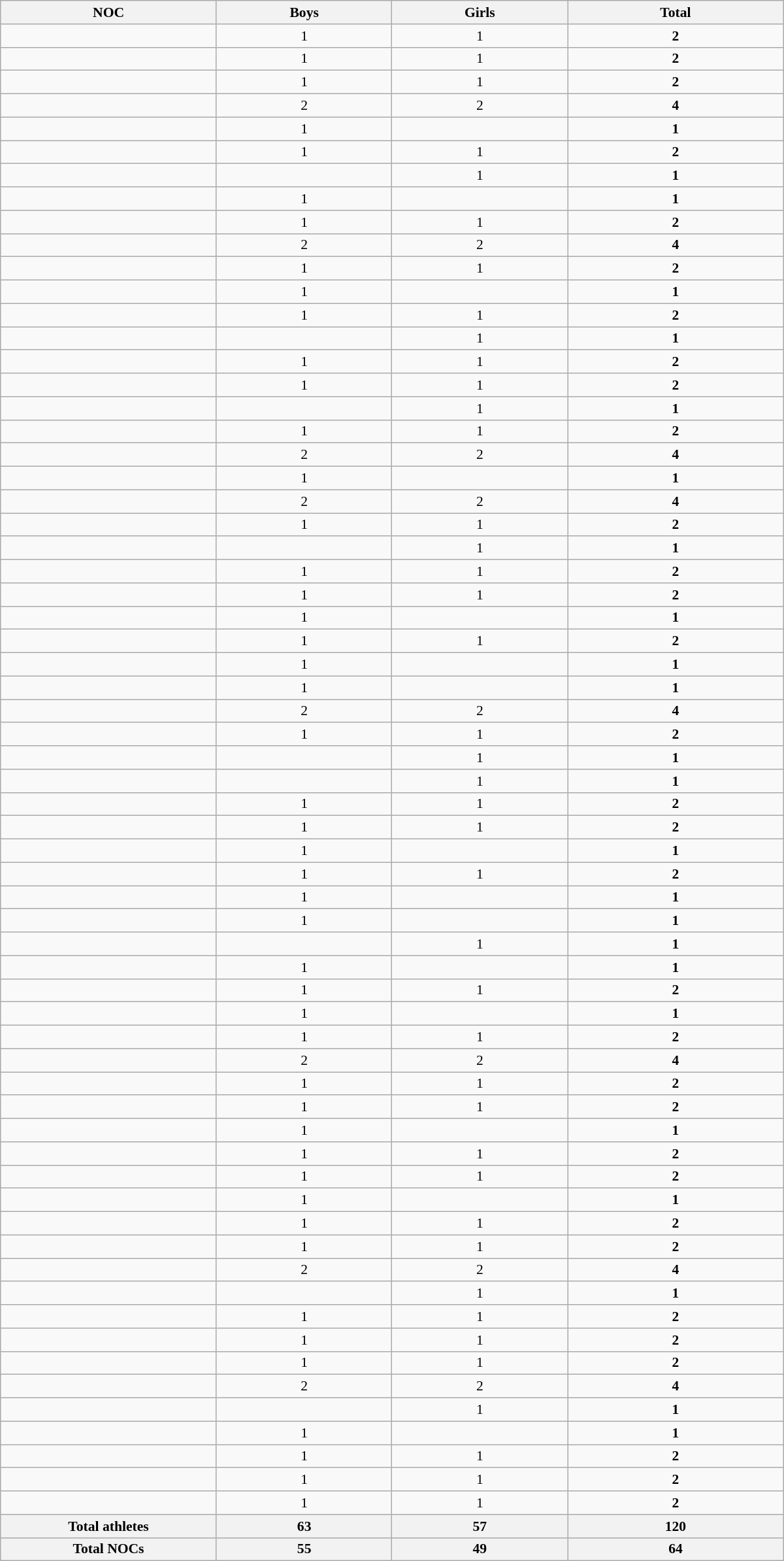<table class="wikitable collapsible sortable"  style="width:800px; text-align:center; font-size:90%;">
<tr>
<th style="text-align:center; width:100px;"><strong>NOC</strong></th>
<th width=80><strong>Boys</strong></th>
<th width=80><strong>Girls</strong></th>
<th width=100><strong>Total</strong></th>
</tr>
<tr>
<td style="text-align:left;"></td>
<td>1</td>
<td>1</td>
<td><strong>2</strong></td>
</tr>
<tr>
<td style="text-align:left;"></td>
<td>1</td>
<td>1</td>
<td><strong>2</strong></td>
</tr>
<tr>
<td style="text-align:left;"></td>
<td>1</td>
<td>1</td>
<td><strong>2</strong></td>
</tr>
<tr>
<td style="text-align:left;"></td>
<td>2</td>
<td>2</td>
<td><strong>4</strong></td>
</tr>
<tr>
<td style="text-align:left;"></td>
<td>1</td>
<td></td>
<td><strong>1</strong></td>
</tr>
<tr>
<td style="text-align:left;"></td>
<td>1</td>
<td>1</td>
<td><strong>2</strong></td>
</tr>
<tr>
<td style="text-align:left;"></td>
<td></td>
<td>1</td>
<td><strong>1</strong></td>
</tr>
<tr>
<td style="text-align:left;"></td>
<td>1</td>
<td></td>
<td><strong>1</strong></td>
</tr>
<tr>
<td style="text-align:left;"></td>
<td>1</td>
<td>1</td>
<td><strong>2</strong></td>
</tr>
<tr>
<td style="text-align:left;"></td>
<td>2</td>
<td>2</td>
<td><strong>4</strong></td>
</tr>
<tr>
<td style="text-align:left;"></td>
<td>1</td>
<td>1</td>
<td><strong>2</strong></td>
</tr>
<tr>
<td style="text-align:left;"></td>
<td>1</td>
<td></td>
<td><strong>1</strong></td>
</tr>
<tr>
<td style="text-align:left;"></td>
<td>1</td>
<td>1</td>
<td><strong>2</strong></td>
</tr>
<tr>
<td style="text-align:left;"></td>
<td></td>
<td>1</td>
<td><strong>1</strong></td>
</tr>
<tr>
<td style="text-align:left;"></td>
<td>1</td>
<td>1</td>
<td><strong>2</strong></td>
</tr>
<tr>
<td style="text-align:left;"></td>
<td>1</td>
<td>1</td>
<td><strong>2</strong></td>
</tr>
<tr>
<td style="text-align:left;"></td>
<td></td>
<td>1</td>
<td><strong>1</strong></td>
</tr>
<tr>
<td style="text-align:left;"></td>
<td>1</td>
<td>1</td>
<td><strong>2</strong></td>
</tr>
<tr>
<td style="text-align:left;"></td>
<td>2</td>
<td>2</td>
<td><strong>4</strong></td>
</tr>
<tr>
<td style="text-align:left;"></td>
<td>1</td>
<td></td>
<td><strong>1</strong></td>
</tr>
<tr>
<td style="text-align:left;"></td>
<td>2</td>
<td>2</td>
<td><strong>4</strong></td>
</tr>
<tr>
<td style="text-align:left;"></td>
<td>1</td>
<td>1</td>
<td><strong>2</strong></td>
</tr>
<tr>
<td style="text-align:left;"></td>
<td></td>
<td>1</td>
<td><strong>1</strong></td>
</tr>
<tr>
<td style="text-align:left;"></td>
<td>1</td>
<td>1</td>
<td><strong>2</strong></td>
</tr>
<tr>
<td style="text-align:left;"></td>
<td>1</td>
<td>1</td>
<td><strong>2</strong></td>
</tr>
<tr>
<td style="text-align:left;"></td>
<td>1</td>
<td></td>
<td><strong>1</strong></td>
</tr>
<tr>
<td style="text-align:left;"></td>
<td>1</td>
<td>1</td>
<td><strong>2</strong></td>
</tr>
<tr>
<td style="text-align:left;"></td>
<td>1</td>
<td></td>
<td><strong>1</strong></td>
</tr>
<tr>
<td style="text-align:left;"></td>
<td>1</td>
<td></td>
<td><strong>1</strong></td>
</tr>
<tr>
<td style="text-align:left;"></td>
<td>2</td>
<td>2</td>
<td><strong>4</strong></td>
</tr>
<tr>
<td style="text-align:left;"></td>
<td>1</td>
<td>1</td>
<td><strong>2</strong></td>
</tr>
<tr>
<td style="text-align:left;"></td>
<td></td>
<td>1</td>
<td><strong>1</strong></td>
</tr>
<tr>
<td style="text-align:left;"></td>
<td></td>
<td>1</td>
<td><strong>1</strong></td>
</tr>
<tr>
<td style="text-align:left;"></td>
<td>1</td>
<td>1</td>
<td><strong>2</strong></td>
</tr>
<tr>
<td style="text-align:left;"></td>
<td>1</td>
<td>1</td>
<td><strong>2</strong></td>
</tr>
<tr>
<td style="text-align:left;"></td>
<td>1</td>
<td></td>
<td><strong>1</strong></td>
</tr>
<tr>
<td style="text-align:left;"></td>
<td>1</td>
<td>1</td>
<td><strong>2</strong></td>
</tr>
<tr>
<td style="text-align:left;"></td>
<td>1</td>
<td></td>
<td><strong>1</strong></td>
</tr>
<tr>
<td style="text-align:left;"></td>
<td>1</td>
<td></td>
<td><strong>1</strong></td>
</tr>
<tr>
<td style="text-align:left;"></td>
<td></td>
<td>1</td>
<td><strong>1</strong></td>
</tr>
<tr>
<td style="text-align:left;"></td>
<td>1</td>
<td></td>
<td><strong>1</strong></td>
</tr>
<tr>
<td style="text-align:left;"></td>
<td>1</td>
<td>1</td>
<td><strong>2</strong></td>
</tr>
<tr>
<td style="text-align:left;"></td>
<td>1</td>
<td></td>
<td><strong>1</strong></td>
</tr>
<tr>
<td style="text-align:left;"></td>
<td>1</td>
<td>1</td>
<td><strong>2</strong></td>
</tr>
<tr>
<td style="text-align:left;"></td>
<td>2</td>
<td>2</td>
<td><strong>4</strong></td>
</tr>
<tr>
<td style="text-align:left;"></td>
<td>1</td>
<td>1</td>
<td><strong>2</strong></td>
</tr>
<tr>
<td style="text-align:left;"></td>
<td>1</td>
<td>1</td>
<td><strong>2</strong></td>
</tr>
<tr>
<td style="text-align:left;"></td>
<td>1</td>
<td></td>
<td><strong>1</strong></td>
</tr>
<tr>
<td style="text-align:left;"></td>
<td>1</td>
<td>1</td>
<td><strong>2</strong></td>
</tr>
<tr>
<td style="text-align:left;"></td>
<td>1</td>
<td>1</td>
<td><strong>2</strong></td>
</tr>
<tr>
<td style="text-align:left;"></td>
<td>1</td>
<td></td>
<td><strong>1</strong></td>
</tr>
<tr>
<td style="text-align:left;"></td>
<td>1</td>
<td>1</td>
<td><strong>2</strong></td>
</tr>
<tr>
<td style="text-align:left;"></td>
<td>1</td>
<td>1</td>
<td><strong>2</strong></td>
</tr>
<tr>
<td style="text-align:left;"></td>
<td>2</td>
<td>2</td>
<td><strong>4</strong></td>
</tr>
<tr>
<td style="text-align:left;"></td>
<td></td>
<td>1</td>
<td><strong>1</strong></td>
</tr>
<tr>
<td style="text-align:left;"></td>
<td>1</td>
<td>1</td>
<td><strong>2</strong></td>
</tr>
<tr>
<td style="text-align:left;"></td>
<td>1</td>
<td>1</td>
<td><strong>2</strong></td>
</tr>
<tr>
<td style="text-align:left;"></td>
<td>1</td>
<td>1</td>
<td><strong>2</strong></td>
</tr>
<tr>
<td style="text-align:left;"></td>
<td>2</td>
<td>2</td>
<td><strong>4</strong></td>
</tr>
<tr>
<td style="text-align:left;"></td>
<td></td>
<td>1</td>
<td><strong>1</strong></td>
</tr>
<tr>
<td style="text-align:left;"></td>
<td>1</td>
<td></td>
<td><strong>1</strong></td>
</tr>
<tr>
<td style="text-align:left;"></td>
<td>1</td>
<td>1</td>
<td><strong>2</strong></td>
</tr>
<tr>
<td style="text-align:left;"></td>
<td>1</td>
<td>1</td>
<td><strong>2</strong></td>
</tr>
<tr>
<td style="text-align:left;"></td>
<td>1</td>
<td>1</td>
<td><strong>2</strong></td>
</tr>
<tr>
<th>Total athletes</th>
<th>63</th>
<th>57</th>
<th><strong>120</strong></th>
</tr>
<tr class="sortbottom">
<th>Total NOCs</th>
<th>55</th>
<th>49</th>
<th><strong>64</strong></th>
</tr>
</table>
